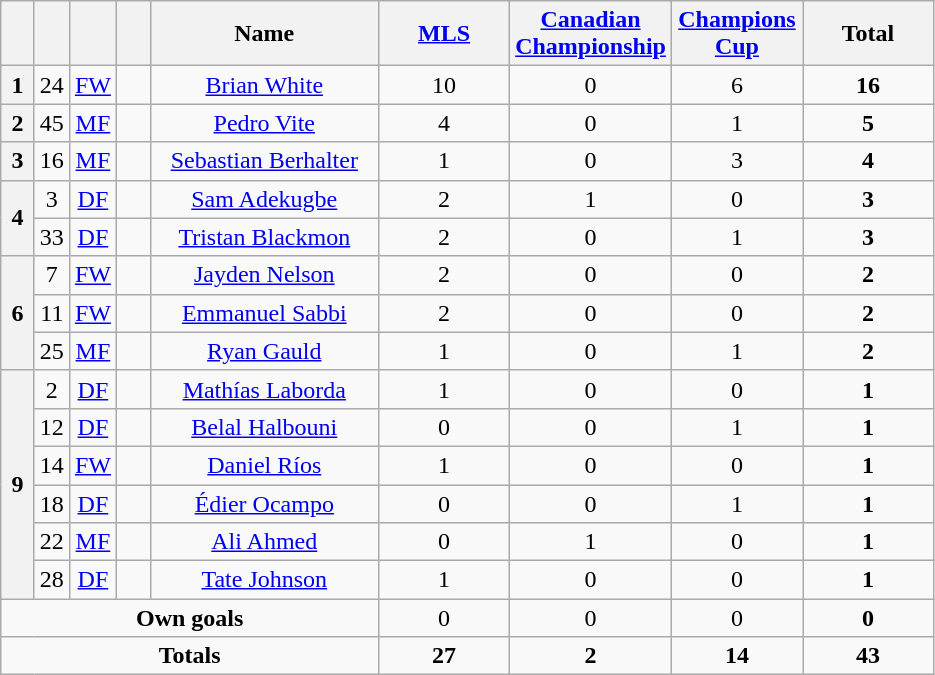<table class="wikitable" style="text-align:center">
<tr>
<th width=15></th>
<th width=15></th>
<th width=15></th>
<th width=15></th>
<th width=145>Name</th>
<th width=80><a href='#'>MLS</a></th>
<th width=80><a href='#'>Canadian Championship</a></th>
<th width=80><a href='#'>Champions Cup</a></th>
<th width=80>Total</th>
</tr>
<tr>
<th>1</th>
<td>24</td>
<td><a href='#'>FW</a></td>
<td></td>
<td><a href='#'>Brian White</a></td>
<td>10</td>
<td>0</td>
<td>6</td>
<td><strong>16</strong></td>
</tr>
<tr>
<th>2</th>
<td>45</td>
<td><a href='#'>MF</a></td>
<td></td>
<td><a href='#'>Pedro Vite</a></td>
<td>4</td>
<td>0</td>
<td>1</td>
<td><strong>5</strong></td>
</tr>
<tr>
<th>3</th>
<td>16</td>
<td><a href='#'>MF</a></td>
<td></td>
<td><a href='#'>Sebastian Berhalter</a></td>
<td>1</td>
<td>0</td>
<td>3</td>
<td><strong>4</strong></td>
</tr>
<tr>
<th rowspan=2>4</th>
<td>3</td>
<td><a href='#'>DF</a></td>
<td></td>
<td><a href='#'>Sam Adekugbe</a></td>
<td>2</td>
<td>1</td>
<td>0</td>
<td><strong>3</strong></td>
</tr>
<tr>
<td>33</td>
<td><a href='#'>DF</a></td>
<td></td>
<td><a href='#'>Tristan Blackmon</a></td>
<td>2</td>
<td>0</td>
<td>1</td>
<td><strong>3</strong></td>
</tr>
<tr>
<th rowspan=3>6</th>
<td>7</td>
<td><a href='#'>FW</a></td>
<td></td>
<td><a href='#'>Jayden Nelson</a></td>
<td>2</td>
<td>0</td>
<td>0</td>
<td><strong>2</strong></td>
</tr>
<tr>
<td>11</td>
<td><a href='#'>FW</a></td>
<td></td>
<td><a href='#'>Emmanuel Sabbi</a></td>
<td>2</td>
<td>0</td>
<td>0</td>
<td><strong>2</strong></td>
</tr>
<tr>
<td>25</td>
<td><a href='#'>MF</a></td>
<td></td>
<td><a href='#'>Ryan Gauld</a></td>
<td>1</td>
<td>0</td>
<td>1</td>
<td><strong>2</strong></td>
</tr>
<tr>
<th rowspan=6>9</th>
<td>2</td>
<td><a href='#'>DF</a></td>
<td></td>
<td><a href='#'>Mathías Laborda</a></td>
<td>1</td>
<td>0</td>
<td>0</td>
<td><strong>1</strong></td>
</tr>
<tr>
<td>12</td>
<td><a href='#'>DF</a></td>
<td></td>
<td><a href='#'>Belal Halbouni</a></td>
<td>0</td>
<td>0</td>
<td>1</td>
<td><strong>1</strong></td>
</tr>
<tr>
<td>14</td>
<td><a href='#'>FW</a></td>
<td></td>
<td><a href='#'>Daniel Ríos</a></td>
<td>1</td>
<td>0</td>
<td>0</td>
<td><strong>1</strong></td>
</tr>
<tr>
<td>18</td>
<td><a href='#'>DF</a></td>
<td></td>
<td><a href='#'>Édier Ocampo</a></td>
<td>0</td>
<td>0</td>
<td>1</td>
<td><strong>1</strong></td>
</tr>
<tr>
<td>22</td>
<td><a href='#'>MF</a></td>
<td></td>
<td><a href='#'>Ali Ahmed</a></td>
<td>0</td>
<td>1</td>
<td>0</td>
<td><strong>1</strong></td>
</tr>
<tr>
<td>28</td>
<td><a href='#'>DF</a></td>
<td></td>
<td><a href='#'>Tate Johnson</a></td>
<td>1</td>
<td>0</td>
<td>0</td>
<td><strong>1</strong></td>
</tr>
<tr>
<td colspan="5"><strong>Own goals</strong></td>
<td>0</td>
<td>0</td>
<td>0</td>
<td><strong>0</strong></td>
</tr>
<tr>
<td colspan="5"><strong>Totals</strong></td>
<td><strong>27</strong></td>
<td><strong>2</strong></td>
<td><strong>14</strong></td>
<td><strong>43</strong></td>
</tr>
</table>
